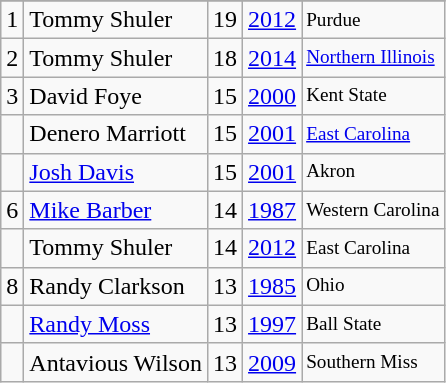<table class="wikitable">
<tr>
</tr>
<tr>
<td>1</td>
<td>Tommy Shuler</td>
<td>19</td>
<td><a href='#'>2012</a></td>
<td style="font-size:80%;">Purdue</td>
</tr>
<tr>
<td>2</td>
<td>Tommy Shuler</td>
<td>18</td>
<td><a href='#'>2014</a></td>
<td style="font-size:80%;"><a href='#'>Northern Illinois</a></td>
</tr>
<tr>
<td>3</td>
<td>David Foye</td>
<td>15</td>
<td><a href='#'>2000</a></td>
<td style="font-size:80%;">Kent State</td>
</tr>
<tr>
<td></td>
<td>Denero Marriott</td>
<td>15</td>
<td><a href='#'>2001</a></td>
<td style="font-size:80%;"><a href='#'>East Carolina</a></td>
</tr>
<tr>
<td></td>
<td><a href='#'>Josh Davis</a></td>
<td>15</td>
<td><a href='#'>2001</a></td>
<td style="font-size:80%;">Akron</td>
</tr>
<tr>
<td>6</td>
<td><a href='#'>Mike Barber</a></td>
<td>14</td>
<td><a href='#'>1987</a></td>
<td style="font-size:80%;">Western Carolina</td>
</tr>
<tr>
<td></td>
<td>Tommy Shuler</td>
<td>14</td>
<td><a href='#'>2012</a></td>
<td style="font-size:80%;">East Carolina</td>
</tr>
<tr>
<td>8</td>
<td>Randy Clarkson</td>
<td>13</td>
<td><a href='#'>1985</a></td>
<td style="font-size:80%;">Ohio</td>
</tr>
<tr>
<td></td>
<td><a href='#'>Randy Moss</a></td>
<td>13</td>
<td><a href='#'>1997</a></td>
<td style="font-size:80%;">Ball State</td>
</tr>
<tr>
<td></td>
<td>Antavious Wilson</td>
<td>13</td>
<td><a href='#'>2009</a></td>
<td style="font-size:80%;">Southern Miss</td>
</tr>
</table>
